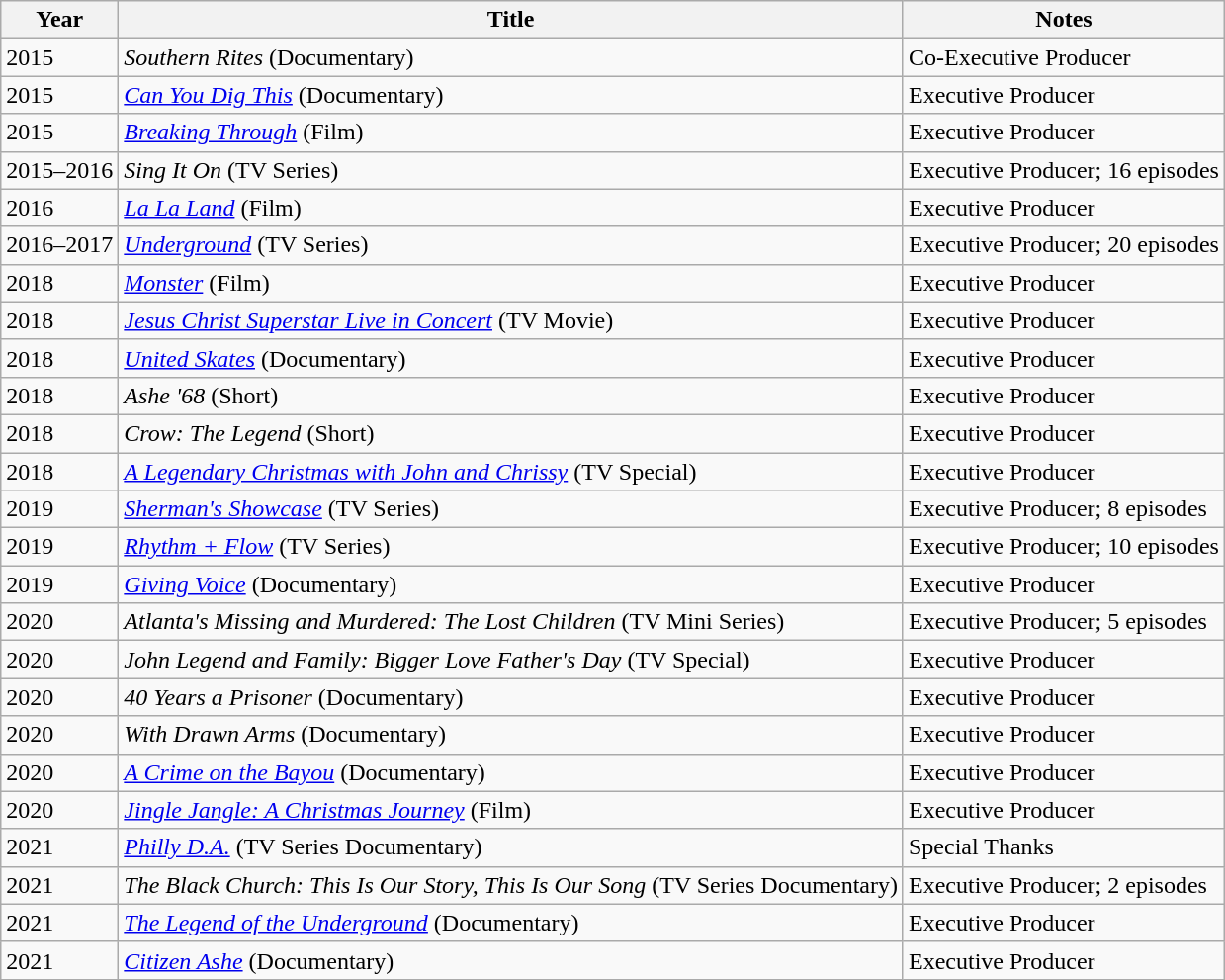<table class="wikitable">
<tr align="center">
<th>Year</th>
<th>Title</th>
<th>Notes</th>
</tr>
<tr>
<td>2015</td>
<td><em>Southern Rites</em> (Documentary)</td>
<td>Co-Executive Producer</td>
</tr>
<tr>
<td>2015</td>
<td><em><a href='#'>Can You Dig This</a></em> (Documentary)</td>
<td>Executive Producer</td>
</tr>
<tr>
<td>2015</td>
<td><em><a href='#'>Breaking Through</a></em> (Film)</td>
<td>Executive Producer</td>
</tr>
<tr>
<td>2015–2016</td>
<td><em>Sing It On</em> (TV Series)</td>
<td>Executive Producer; 16 episodes</td>
</tr>
<tr>
<td>2016</td>
<td><em><a href='#'>La La Land</a></em> (Film)</td>
<td>Executive Producer</td>
</tr>
<tr>
<td>2016–2017</td>
<td><em><a href='#'>Underground</a></em> (TV Series)</td>
<td>Executive Producer; 20 episodes</td>
</tr>
<tr>
<td>2018</td>
<td><em><a href='#'>Monster</a></em> (Film)</td>
<td>Executive Producer</td>
</tr>
<tr>
<td>2018</td>
<td><em><a href='#'>Jesus Christ Superstar Live in Concert</a></em> (TV Movie)</td>
<td>Executive Producer</td>
</tr>
<tr>
<td>2018</td>
<td><em><a href='#'>United Skates</a></em> (Documentary)</td>
<td>Executive Producer</td>
</tr>
<tr>
<td>2018</td>
<td><em>Ashe '68</em> (Short)</td>
<td>Executive Producer</td>
</tr>
<tr>
<td>2018</td>
<td><em>Crow: The Legend</em> (Short)</td>
<td>Executive Producer</td>
</tr>
<tr>
<td>2018</td>
<td><em><a href='#'>A Legendary Christmas with John and Chrissy</a></em> (TV Special)</td>
<td>Executive Producer</td>
</tr>
<tr>
<td>2019</td>
<td><em><a href='#'>Sherman's Showcase</a></em> (TV Series)</td>
<td>Executive Producer; 8 episodes</td>
</tr>
<tr>
<td>2019</td>
<td><em><a href='#'>Rhythm + Flow</a></em> (TV Series)</td>
<td>Executive Producer; 10 episodes</td>
</tr>
<tr>
<td>2019</td>
<td><em><a href='#'>Giving Voice</a></em> (Documentary)</td>
<td>Executive Producer</td>
</tr>
<tr>
<td>2020</td>
<td><em>Atlanta's Missing and Murdered: The Lost Children</em> (TV Mini Series)</td>
<td>Executive Producer; 5 episodes</td>
</tr>
<tr>
<td>2020</td>
<td><em>John Legend and Family: Bigger Love Father's Day</em> (TV Special)</td>
<td>Executive Producer</td>
</tr>
<tr>
<td>2020</td>
<td><em>40 Years a Prisoner</em> (Documentary)</td>
<td>Executive Producer</td>
</tr>
<tr>
<td>2020</td>
<td><em>With Drawn Arms</em> (Documentary)</td>
<td>Executive Producer</td>
</tr>
<tr>
<td>2020</td>
<td><em><a href='#'>A Crime on the Bayou</a></em> (Documentary)</td>
<td>Executive Producer</td>
</tr>
<tr>
<td>2020</td>
<td><em><a href='#'>Jingle Jangle: A Christmas Journey</a></em> (Film)</td>
<td>Executive Producer</td>
</tr>
<tr>
<td>2021</td>
<td><em><a href='#'>Philly D.A.</a></em> (TV Series Documentary)</td>
<td>Special Thanks</td>
</tr>
<tr>
<td>2021</td>
<td><em>The Black Church: This Is Our Story, This Is Our Song</em> (TV Series Documentary)</td>
<td>Executive Producer; 2 episodes</td>
</tr>
<tr>
<td>2021</td>
<td><em><a href='#'>The Legend of the Underground</a></em> (Documentary)</td>
<td>Executive Producer</td>
</tr>
<tr>
<td>2021</td>
<td><em><a href='#'>Citizen Ashe</a></em> (Documentary)</td>
<td>Executive Producer</td>
</tr>
</table>
